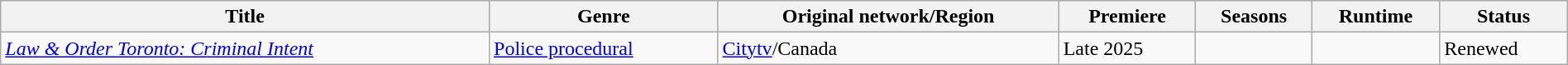<table class="wikitable sortable" style="width:100%;">
<tr>
<th>Title</th>
<th>Genre</th>
<th>Original network/Region</th>
<th>Premiere</th>
<th>Seasons</th>
<th>Runtime</th>
<th>Status</th>
</tr>
<tr>
<td><em><a href='#'>Law & Order Toronto: Criminal Intent</a></em></td>
<td><a href='#'>Police procedural</a></td>
<td><a href='#'>Citytv</a>/Canada</td>
<td>Late 2025</td>
<td></td>
<td></td>
<td>Renewed</td>
</tr>
</table>
